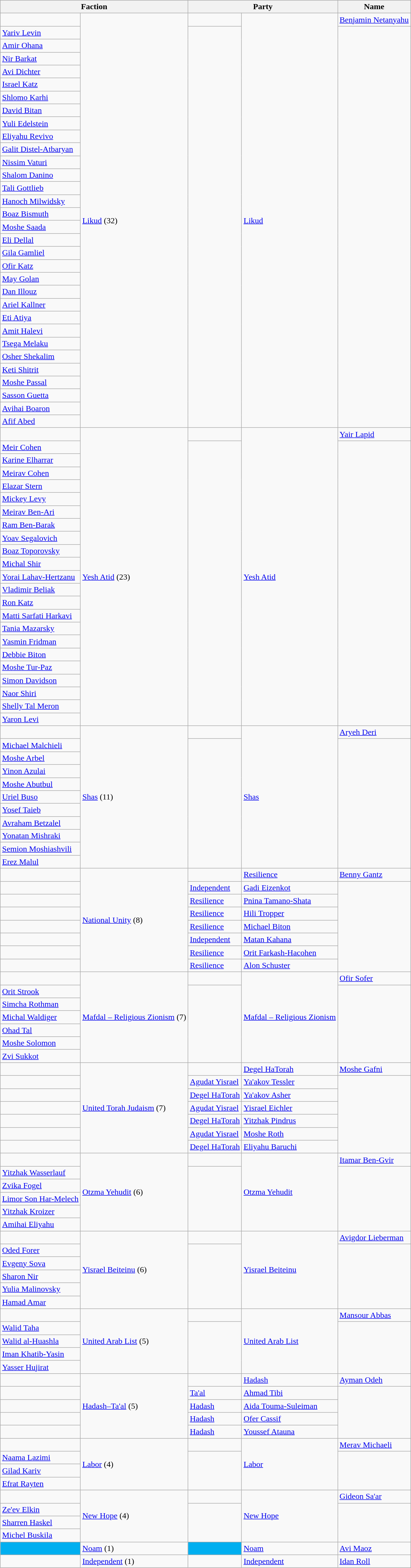<table class="wikitable sortable">
<tr>
<th colspan=2>Faction</th>
<th colspan=2>Party</th>
<th>Name</th>
</tr>
<tr>
<td bgcolor=></td>
<td rowspan=32><a href='#'>Likud</a> (32)</td>
<td bgcolor=></td>
<td rowspan=32><a href='#'>Likud</a></td>
<td><a href='#'>Benjamin Netanyahu</a></td>
</tr>
<tr>
<td><a href='#'>Yariv Levin</a></td>
</tr>
<tr>
<td><a href='#'>Amir Ohana</a></td>
</tr>
<tr>
<td><a href='#'>Nir Barkat</a></td>
</tr>
<tr>
<td><a href='#'>Avi Dichter</a></td>
</tr>
<tr>
<td><a href='#'>Israel Katz</a></td>
</tr>
<tr>
<td><a href='#'>Shlomo Karhi</a></td>
</tr>
<tr>
<td><a href='#'>David Bitan</a></td>
</tr>
<tr>
<td><a href='#'>Yuli Edelstein</a></td>
</tr>
<tr>
<td><a href='#'>Eliyahu Revivo</a></td>
</tr>
<tr>
<td><a href='#'>Galit Distel-Atbaryan</a></td>
</tr>
<tr>
<td><a href='#'>Nissim Vaturi</a></td>
</tr>
<tr>
<td><a href='#'>Shalom Danino</a></td>
</tr>
<tr>
<td><a href='#'>Tali Gottlieb</a></td>
</tr>
<tr>
<td><a href='#'>Hanoch Milwidsky</a></td>
</tr>
<tr>
<td><a href='#'>Boaz Bismuth</a></td>
</tr>
<tr>
<td><a href='#'>Moshe Saada</a></td>
</tr>
<tr>
<td><a href='#'>Eli Dellal</a></td>
</tr>
<tr>
<td><a href='#'>Gila Gamliel</a></td>
</tr>
<tr>
<td><a href='#'>Ofir Katz</a></td>
</tr>
<tr>
<td><a href='#'>May Golan</a></td>
</tr>
<tr>
<td><a href='#'>Dan Illouz</a></td>
</tr>
<tr>
<td><a href='#'>Ariel Kallner</a></td>
</tr>
<tr>
<td><a href='#'>Eti Atiya</a></td>
</tr>
<tr>
<td><a href='#'>Amit Halevi</a></td>
</tr>
<tr>
<td><a href='#'>Tsega Melaku</a></td>
</tr>
<tr>
<td><a href='#'>Osher Shekalim</a></td>
</tr>
<tr>
<td><a href='#'>Keti Shitrit</a></td>
</tr>
<tr>
<td><a href='#'>Moshe Passal</a></td>
</tr>
<tr>
<td><a href='#'>Sasson Guetta</a></td>
</tr>
<tr>
<td><a href='#'>Avihai Boaron</a></td>
</tr>
<tr>
<td><a href='#'>Afif Abed</a></td>
</tr>
<tr>
<td bgcolor=></td>
<td rowspan=23><a href='#'>Yesh Atid</a> (23)</td>
<td bgcolor=></td>
<td rowspan=23><a href='#'>Yesh Atid</a></td>
<td><a href='#'>Yair Lapid</a></td>
</tr>
<tr>
<td><a href='#'>Meir Cohen</a></td>
</tr>
<tr>
<td><a href='#'>Karine Elharrar</a></td>
</tr>
<tr>
<td><a href='#'>Meirav Cohen</a></td>
</tr>
<tr>
<td><a href='#'>Elazar Stern</a></td>
</tr>
<tr>
<td><a href='#'>Mickey Levy</a></td>
</tr>
<tr>
<td><a href='#'>Meirav Ben-Ari</a></td>
</tr>
<tr>
<td><a href='#'>Ram Ben-Barak</a></td>
</tr>
<tr>
<td><a href='#'>Yoav Segalovich</a></td>
</tr>
<tr>
<td><a href='#'>Boaz Toporovsky</a></td>
</tr>
<tr>
<td><a href='#'>Michal Shir</a></td>
</tr>
<tr>
<td><a href='#'>Yorai Lahav-Hertzanu</a></td>
</tr>
<tr>
<td><a href='#'>Vladimir Beliak</a></td>
</tr>
<tr>
<td><a href='#'>Ron Katz</a></td>
</tr>
<tr>
<td><a href='#'>Matti Sarfati Harkavi</a></td>
</tr>
<tr>
<td><a href='#'>Tania Mazarsky</a></td>
</tr>
<tr>
<td><a href='#'>Yasmin Fridman</a></td>
</tr>
<tr>
<td><a href='#'>Debbie Biton</a></td>
</tr>
<tr>
<td><a href='#'>Moshe Tur-Paz</a></td>
</tr>
<tr>
<td><a href='#'>Simon Davidson</a></td>
</tr>
<tr>
<td><a href='#'>Naor Shiri</a></td>
</tr>
<tr>
<td><a href='#'>Shelly Tal Meron</a></td>
</tr>
<tr>
<td><a href='#'>Yaron Levi</a></td>
</tr>
<tr>
<td bgcolor=></td>
<td rowspan=11><a href='#'>Shas</a> (11)</td>
<td bgcolor=></td>
<td rowspan=11><a href='#'>Shas</a></td>
<td><a href='#'>Aryeh Deri</a></td>
</tr>
<tr>
<td><a href='#'>Michael Malchieli</a></td>
</tr>
<tr>
<td><a href='#'>Moshe Arbel</a></td>
</tr>
<tr>
<td><a href='#'>Yinon Azulai</a></td>
</tr>
<tr>
<td><a href='#'>Moshe Abutbul</a></td>
</tr>
<tr>
<td><a href='#'>Uriel Buso</a></td>
</tr>
<tr>
<td><a href='#'>Yosef Taieb</a></td>
</tr>
<tr>
<td><a href='#'>Avraham Betzalel</a></td>
</tr>
<tr>
<td><a href='#'>Yonatan Mishraki</a></td>
</tr>
<tr>
<td><a href='#'>Semion Moshiashvili</a></td>
</tr>
<tr>
<td><a href='#'>Erez Malul</a></td>
</tr>
<tr>
<td bgcolor=></td>
<td rowspan=8><a href='#'>National Unity</a> (8)</td>
<td bgcolor=></td>
<td><a href='#'>Resilience</a></td>
<td><a href='#'>Benny Gantz</a></td>
</tr>
<tr>
<td bgcolor=></td>
<td><a href='#'>Independent</a></td>
<td><a href='#'>Gadi Eizenkot</a></td>
</tr>
<tr>
<td bgcolor=></td>
<td><a href='#'>Resilience</a></td>
<td><a href='#'>Pnina Tamano-Shata</a></td>
</tr>
<tr>
<td bgcolor=></td>
<td><a href='#'>Resilience</a></td>
<td><a href='#'>Hili Tropper</a></td>
</tr>
<tr>
<td bgcolor=></td>
<td><a href='#'>Resilience</a></td>
<td><a href='#'>Michael Biton</a></td>
</tr>
<tr>
<td bgcolor=></td>
<td><a href='#'>Independent</a></td>
<td><a href='#'>Matan Kahana</a></td>
</tr>
<tr>
<td bgcolor=></td>
<td><a href='#'>Resilience</a></td>
<td><a href='#'>Orit Farkash-Hacohen</a></td>
</tr>
<tr>
<td bgcolor=></td>
<td><a href='#'>Resilience</a></td>
<td><a href='#'>Alon Schuster</a></td>
</tr>
<tr>
<td bgcolor=></td>
<td rowspan=7><a href='#'>Mafdal – Religious Zionism</a> (7)</td>
<td bgcolor=></td>
<td rowspan=7><a href='#'>Mafdal – Religious Zionism</a></td>
<td><a href='#'>Ofir Sofer</a></td>
</tr>
<tr>
<td><a href='#'>Orit Strook</a></td>
</tr>
<tr>
<td><a href='#'>Simcha Rothman</a></td>
</tr>
<tr>
<td><a href='#'>Michal Waldiger</a></td>
</tr>
<tr>
<td><a href='#'>Ohad Tal</a></td>
</tr>
<tr>
<td><a href='#'>Moshe Solomon</a></td>
</tr>
<tr>
<td><a href='#'>Zvi Sukkot</a></td>
</tr>
<tr>
<td bgcolor=></td>
<td rowspan=7><a href='#'>United Torah Judaism</a> (7)</td>
<td bgcolor=></td>
<td><a href='#'>Degel HaTorah</a></td>
<td><a href='#'>Moshe Gafni</a></td>
</tr>
<tr>
<td bgcolor=></td>
<td><a href='#'>Agudat Yisrael</a></td>
<td><a href='#'>Ya'akov Tessler</a></td>
</tr>
<tr>
<td bgcolor=></td>
<td><a href='#'>Degel HaTorah</a></td>
<td><a href='#'>Ya'akov Asher</a></td>
</tr>
<tr>
<td bgcolor=></td>
<td><a href='#'>Agudat Yisrael</a></td>
<td><a href='#'>Yisrael Eichler</a></td>
</tr>
<tr>
<td bgcolor=></td>
<td><a href='#'>Degel HaTorah</a></td>
<td><a href='#'>Yitzhak Pindrus</a></td>
</tr>
<tr>
<td bgcolor=></td>
<td><a href='#'>Agudat Yisrael</a></td>
<td><a href='#'>Moshe Roth</a></td>
</tr>
<tr>
<td bgcolor=></td>
<td><a href='#'>Degel HaTorah</a></td>
<td><a href='#'>Eliyahu Baruchi</a></td>
</tr>
<tr>
<td bgcolor=></td>
<td rowspan=6><a href='#'>Otzma Yehudit</a> (6)</td>
<td bgcolor=></td>
<td rowspan=6><a href='#'>Otzma Yehudit</a></td>
<td><a href='#'>Itamar Ben-Gvir</a></td>
</tr>
<tr>
<td><a href='#'>Yitzhak Wasserlauf</a></td>
</tr>
<tr>
<td><a href='#'>Zvika Fogel</a></td>
</tr>
<tr>
<td><a href='#'>Limor Son Har-Melech</a></td>
</tr>
<tr>
<td><a href='#'>Yitzhak Kroizer</a></td>
</tr>
<tr>
<td><a href='#'>Amihai Eliyahu</a></td>
</tr>
<tr>
<td bgcolor=></td>
<td rowspan=6><a href='#'>Yisrael Beiteinu</a> (6)</td>
<td bgcolor=></td>
<td rowspan=6><a href='#'>Yisrael Beiteinu</a></td>
<td><a href='#'>Avigdor Lieberman</a></td>
</tr>
<tr>
<td><a href='#'>Oded Forer</a></td>
</tr>
<tr>
<td><a href='#'>Evgeny Sova</a></td>
</tr>
<tr>
<td><a href='#'>Sharon Nir</a></td>
</tr>
<tr>
<td><a href='#'>Yulia Malinovsky</a></td>
</tr>
<tr>
<td><a href='#'>Hamad Amar</a></td>
</tr>
<tr>
<td bgcolor=></td>
<td rowspan=5><a href='#'>United Arab List</a> (5)</td>
<td bgcolor=></td>
<td rowspan=5><a href='#'>United Arab List</a></td>
<td><a href='#'>Mansour Abbas</a></td>
</tr>
<tr>
<td><a href='#'>Walid Taha</a></td>
</tr>
<tr>
<td><a href='#'>Walid al-Huashla</a></td>
</tr>
<tr>
<td><a href='#'>Iman Khatib-Yasin</a></td>
</tr>
<tr>
<td><a href='#'>Yasser Hujirat</a></td>
</tr>
<tr>
<td bgcolor=></td>
<td rowspan=5><a href='#'>Hadash–Ta'al</a> (5)</td>
<td bgcolor=></td>
<td><a href='#'>Hadash</a></td>
<td><a href='#'>Ayman Odeh</a></td>
</tr>
<tr>
<td bgcolor=></td>
<td><a href='#'>Ta'al</a></td>
<td><a href='#'>Ahmad Tibi</a></td>
</tr>
<tr>
<td bgcolor=></td>
<td><a href='#'>Hadash</a></td>
<td><a href='#'>Aida Touma-Suleiman</a></td>
</tr>
<tr>
<td bgcolor=></td>
<td><a href='#'>Hadash</a></td>
<td><a href='#'>Ofer Cassif</a></td>
</tr>
<tr>
<td bgcolor=></td>
<td><a href='#'>Hadash</a></td>
<td><a href='#'>Youssef Atauna</a></td>
</tr>
<tr>
<td bgcolor=></td>
<td rowspan=4><a href='#'>Labor</a> (4)</td>
<td bgcolor=></td>
<td rowspan=4><a href='#'>Labor</a></td>
<td><a href='#'>Merav Michaeli</a></td>
</tr>
<tr>
<td><a href='#'>Naama Lazimi</a></td>
</tr>
<tr>
<td><a href='#'>Gilad Kariv</a></td>
</tr>
<tr>
<td><a href='#'>Efrat Rayten</a></td>
</tr>
<tr>
<td bgcolor=></td>
<td rowspan=4><a href='#'>New Hope</a> (4)</td>
<td bgcolor=></td>
<td rowspan=4><a href='#'>New Hope</a></td>
<td><a href='#'>Gideon Sa'ar</a></td>
</tr>
<tr>
<td><a href='#'>Ze'ev Elkin</a></td>
</tr>
<tr>
<td><a href='#'>Sharren Haskel</a></td>
</tr>
<tr>
<td><a href='#'>Michel Buskila</a></td>
</tr>
<tr>
<td bgcolor=#01AFF0></td>
<td rowspan=1><a href='#'>Noam</a> (1)</td>
<td bgcolor=#01AFF0></td>
<td rowspan=1><a href='#'>Noam</a></td>
<td><a href='#'>Avi Maoz</a></td>
</tr>
<tr>
<td bgcolor=></td>
<td rowspan=1><a href='#'>Independent</a> (1)</td>
<td bgcolor=></td>
<td rowspan=1><a href='#'>Independent</a></td>
<td><a href='#'>Idan Roll</a></td>
</tr>
</table>
